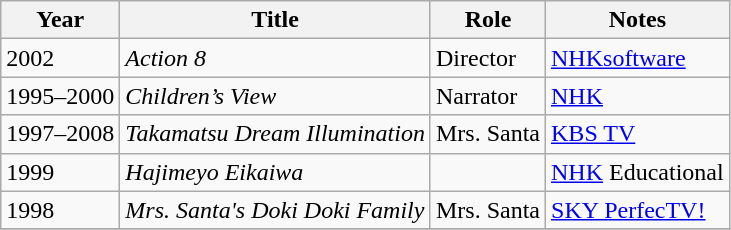<table class = "wikitable sortable">
<tr>
<th>Year</th>
<th>Title</th>
<th>Role</th>
<th>Notes</th>
</tr>
<tr>
<td>2002</td>
<td><em>Action 8</em></td>
<td>Director</td>
<td><a href='#'>NHKsoftware</a></td>
</tr>
<tr>
<td>1995–2000</td>
<td><em>Children’s View</em></td>
<td>Narrator</td>
<td><a href='#'>NHK</a></td>
</tr>
<tr>
<td>1997–2008</td>
<td><em>Takamatsu Dream Illumination</em></td>
<td>Mrs. Santa</td>
<td><a href='#'>KBS TV</a></td>
</tr>
<tr>
<td>1999</td>
<td><em>Hajimeyo Eikaiwa</em></td>
<td></td>
<td><a href='#'>NHK</a> Educational</td>
</tr>
<tr>
<td>1998</td>
<td><em>Mrs. Santa's Doki Doki Family</em></td>
<td>Mrs. Santa</td>
<td><a href='#'>SKY PerfecTV!</a></td>
</tr>
<tr>
</tr>
</table>
